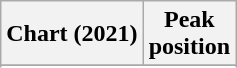<table class="wikitable sortable plainrowheaders" style="text-align:center">
<tr>
<th scope="col">Chart (2021)</th>
<th scope="col">Peak<br>position</th>
</tr>
<tr>
</tr>
<tr>
</tr>
<tr>
</tr>
<tr>
</tr>
<tr>
</tr>
<tr>
</tr>
<tr>
</tr>
<tr>
</tr>
</table>
